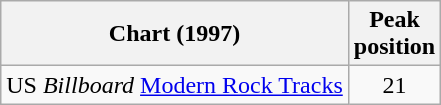<table class="wikitable">
<tr>
<th>Chart (1997)</th>
<th>Peak<br>position</th>
</tr>
<tr>
<td>US <em>Billboard</em> <a href='#'>Modern Rock Tracks</a></td>
<td style="text-align:center;">21</td>
</tr>
</table>
